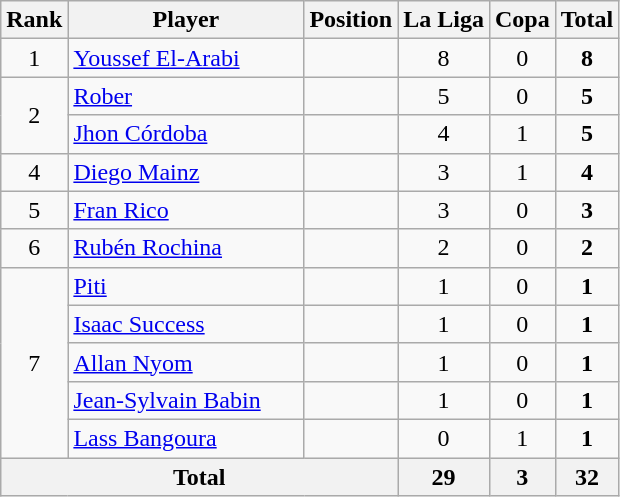<table class="wikitable">
<tr>
<th>Rank</th>
<th style="width:150px;">Player</th>
<th>Position</th>
<th>La Liga</th>
<th>Copa</th>
<th>Total</th>
</tr>
<tr>
<td align=center rowspan=1>1</td>
<td> <a href='#'>Youssef El-Arabi</a></td>
<td align=center></td>
<td align=center>8</td>
<td align=center>0</td>
<td align=center><strong>8</strong></td>
</tr>
<tr>
<td align=center rowspan=2>2</td>
<td> <a href='#'>Rober</a></td>
<td align=center></td>
<td align=center>5</td>
<td align=center>0</td>
<td align=center><strong>5</strong></td>
</tr>
<tr>
<td> <a href='#'>Jhon Córdoba</a></td>
<td align=center></td>
<td align=center>4</td>
<td align=center>1</td>
<td align=center><strong>5</strong></td>
</tr>
<tr>
<td align=center rowspan=1>4</td>
<td> <a href='#'>Diego Mainz</a></td>
<td align=center></td>
<td align=center>3</td>
<td align=center>1</td>
<td align=center><strong>4</strong></td>
</tr>
<tr>
<td align=center rowspan=1>5</td>
<td> <a href='#'>Fran Rico</a></td>
<td align=center></td>
<td align=center>3</td>
<td align=center>0</td>
<td align=center><strong>3</strong></td>
</tr>
<tr>
<td align=center rowspan=1>6</td>
<td> <a href='#'>Rubén Rochina</a></td>
<td align=center></td>
<td align=center>2</td>
<td align=center>0</td>
<td align=center><strong>2</strong></td>
</tr>
<tr>
<td align=center rowspan=5>7</td>
<td> <a href='#'>Piti</a></td>
<td align=center></td>
<td align=center>1</td>
<td align=center>0</td>
<td align=center><strong>1</strong></td>
</tr>
<tr>
<td> <a href='#'>Isaac Success</a></td>
<td align=center></td>
<td align=center>1</td>
<td align=center>0</td>
<td align=center><strong>1</strong></td>
</tr>
<tr>
<td> <a href='#'>Allan Nyom</a></td>
<td align=center></td>
<td align=center>1</td>
<td align=center>0</td>
<td align=center><strong>1</strong></td>
</tr>
<tr>
<td> <a href='#'>Jean-Sylvain Babin</a></td>
<td align=center></td>
<td align=center>1</td>
<td align=center>0</td>
<td align=center><strong>1</strong></td>
</tr>
<tr>
<td> <a href='#'>Lass Bangoura</a></td>
<td align=center></td>
<td align=center>0</td>
<td align=center>1</td>
<td align=center><strong>1</strong></td>
</tr>
<tr>
<th align=center colspan=3>Total</th>
<th align=center>29</th>
<th align=center>3</th>
<th align=center>32</th>
</tr>
</table>
